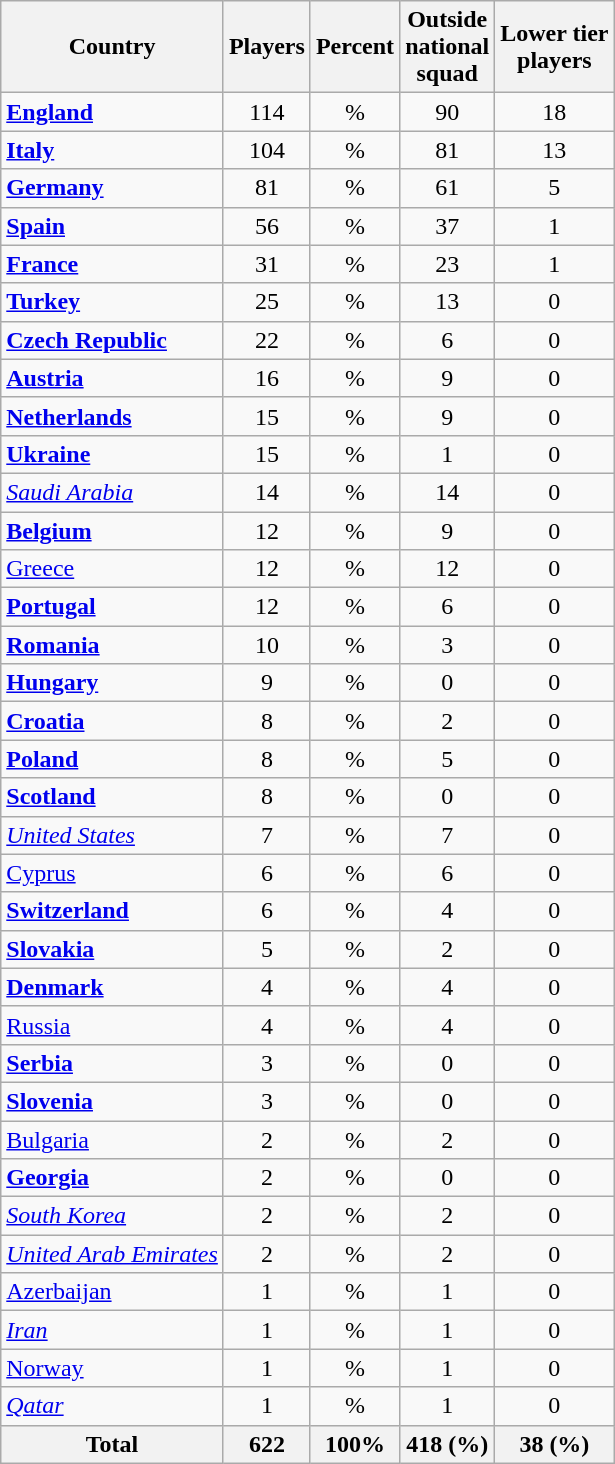<table class="wikitable sortable">
<tr>
<th>Country</th>
<th>Players</th>
<th>Percent</th>
<th>Outside<br>national<br>squad</th>
<th>Lower tier <br> players</th>
</tr>
<tr>
<td> <strong><a href='#'>England</a></strong></td>
<td style="text-align:center">114</td>
<td style="text-align:center">%</td>
<td style="text-align:center">90</td>
<td style="text-align:center">18</td>
</tr>
<tr>
<td> <strong><a href='#'>Italy</a></strong></td>
<td style="text-align:center">104</td>
<td style="text-align:center">%</td>
<td style="text-align:center">81</td>
<td style="text-align:center">13</td>
</tr>
<tr>
<td> <strong><a href='#'>Germany</a></strong></td>
<td style="text-align:center">81</td>
<td style="text-align:center">%</td>
<td style="text-align:center">61</td>
<td style="text-align:center">5</td>
</tr>
<tr>
<td> <strong><a href='#'>Spain</a></strong></td>
<td style="text-align:center">56</td>
<td style="text-align:center">%</td>
<td style="text-align:center">37</td>
<td style="text-align:center">1</td>
</tr>
<tr>
<td> <strong><a href='#'>France</a></strong></td>
<td style="text-align:center">31</td>
<td style="text-align:center">%</td>
<td style="text-align:center">23</td>
<td style="text-align:center">1</td>
</tr>
<tr>
<td> <strong><a href='#'>Turkey</a></strong></td>
<td style="text-align:center">25</td>
<td style="text-align:center">%</td>
<td style="text-align:center">13</td>
<td style="text-align:center">0</td>
</tr>
<tr>
<td> <strong><a href='#'>Czech Republic</a></strong></td>
<td style="text-align:center">22</td>
<td style="text-align:center">%</td>
<td style="text-align:center">6</td>
<td style="text-align:center">0</td>
</tr>
<tr>
<td> <strong><a href='#'>Austria</a></strong></td>
<td style="text-align:center">16</td>
<td style="text-align:center">%</td>
<td style="text-align:center">9</td>
<td style="text-align:center">0</td>
</tr>
<tr>
<td> <strong><a href='#'>Netherlands</a></strong></td>
<td style="text-align:center">15</td>
<td style="text-align:center">%</td>
<td style="text-align:center">9</td>
<td style="text-align:center">0</td>
</tr>
<tr>
<td> <strong><a href='#'>Ukraine</a></strong></td>
<td style="text-align:center">15</td>
<td style="text-align:center">%</td>
<td style="text-align:center">1</td>
<td style="text-align:center">0</td>
</tr>
<tr>
<td> <em><a href='#'>Saudi Arabia</a></em></td>
<td style="text-align:center">14</td>
<td style="text-align:center">%</td>
<td style="text-align:center">14</td>
<td style="text-align:center">0</td>
</tr>
<tr>
<td> <strong><a href='#'>Belgium</a></strong></td>
<td style="text-align:center">12</td>
<td style="text-align:center">%</td>
<td style="text-align:center">9</td>
<td style="text-align:center">0</td>
</tr>
<tr>
<td> <a href='#'>Greece</a></td>
<td style="text-align:center">12</td>
<td style="text-align:center">%</td>
<td style="text-align:center">12</td>
<td style="text-align:center">0</td>
</tr>
<tr>
<td> <strong><a href='#'>Portugal</a></strong></td>
<td style="text-align:center">12</td>
<td style="text-align:center">%</td>
<td style="text-align:center">6</td>
<td style="text-align:center">0</td>
</tr>
<tr>
<td> <strong><a href='#'>Romania</a></strong></td>
<td style="text-align:center">10</td>
<td style="text-align:center">%</td>
<td style="text-align:center">3</td>
<td style="text-align:center">0</td>
</tr>
<tr>
<td> <strong><a href='#'>Hungary</a></strong></td>
<td style="text-align:center">9</td>
<td style="text-align:center">%</td>
<td style="text-align:center">0</td>
<td style="text-align:center">0</td>
</tr>
<tr>
<td> <strong><a href='#'>Croatia</a></strong></td>
<td style="text-align:center">8</td>
<td style="text-align:center">%</td>
<td style="text-align:center">2</td>
<td style="text-align:center">0</td>
</tr>
<tr>
<td> <strong><a href='#'>Poland</a></strong></td>
<td style="text-align:center">8</td>
<td style="text-align:center">%</td>
<td style="text-align:center">5</td>
<td style="text-align:center">0</td>
</tr>
<tr>
<td> <strong><a href='#'>Scotland</a></strong></td>
<td style="text-align:center">8</td>
<td style="text-align:center">%</td>
<td style="text-align:center">0</td>
<td style="text-align:center">0</td>
</tr>
<tr>
<td> <em><a href='#'>United States</a></em></td>
<td style="text-align:center">7</td>
<td style="text-align:center">%</td>
<td style="text-align:center">7</td>
<td style="text-align:center">0</td>
</tr>
<tr>
<td> <a href='#'>Cyprus</a></td>
<td style="text-align:center">6</td>
<td style="text-align:center">%</td>
<td style="text-align:center">6</td>
<td style="text-align:center">0</td>
</tr>
<tr>
<td> <strong><a href='#'>Switzerland</a></strong></td>
<td style="text-align:center">6</td>
<td style="text-align:center">%</td>
<td style="text-align:center">4</td>
<td style="text-align:center">0</td>
</tr>
<tr>
<td> <strong><a href='#'>Slovakia</a></strong></td>
<td style="text-align:center">5</td>
<td style="text-align:center">%</td>
<td style="text-align:center">2</td>
<td style="text-align:center">0</td>
</tr>
<tr>
<td> <strong><a href='#'>Denmark</a></strong></td>
<td style="text-align:center">4</td>
<td style="text-align:center">%</td>
<td style="text-align:center">4</td>
<td style="text-align:center">0</td>
</tr>
<tr>
<td> <a href='#'>Russia</a></td>
<td style="text-align:center">4</td>
<td style="text-align:center">%</td>
<td style="text-align:center">4</td>
<td style="text-align:center">0</td>
</tr>
<tr>
<td> <strong><a href='#'>Serbia</a></strong></td>
<td style="text-align:center">3</td>
<td style="text-align:center">%</td>
<td style="text-align:center">0</td>
<td style="text-align:center">0</td>
</tr>
<tr>
<td> <strong><a href='#'>Slovenia</a></strong></td>
<td style="text-align:center">3</td>
<td style="text-align:center">%</td>
<td style="text-align:center">0</td>
<td style="text-align:center">0</td>
</tr>
<tr>
<td> <a href='#'>Bulgaria</a></td>
<td style="text-align:center">2</td>
<td style="text-align:center">%</td>
<td style="text-align:center">2</td>
<td style="text-align:center">0</td>
</tr>
<tr>
<td> <strong><a href='#'>Georgia</a></strong></td>
<td style="text-align:center">2</td>
<td style="text-align:center">%</td>
<td style="text-align:center">0</td>
<td style="text-align:center">0</td>
</tr>
<tr>
<td> <em><a href='#'>South Korea</a></em></td>
<td style="text-align:center">2</td>
<td style="text-align:center">%</td>
<td style="text-align:center">2</td>
<td style="text-align:center">0</td>
</tr>
<tr>
<td> <em><a href='#'>United Arab Emirates</a></em></td>
<td style="text-align:center">2</td>
<td style="text-align:center">%</td>
<td style="text-align:center">2</td>
<td style="text-align:center">0</td>
</tr>
<tr>
<td> <a href='#'>Azerbaijan</a></td>
<td style="text-align:center">1</td>
<td style="text-align:center">%</td>
<td style="text-align:center">1</td>
<td style="text-align:center">0</td>
</tr>
<tr>
<td> <em><a href='#'>Iran</a></em></td>
<td style="text-align:center">1</td>
<td style="text-align:center">%</td>
<td style="text-align:center">1</td>
<td style="text-align:center">0</td>
</tr>
<tr>
<td> <a href='#'>Norway</a></td>
<td style="text-align:center">1</td>
<td style="text-align:center">%</td>
<td style="text-align:center">1</td>
<td style="text-align:center">0</td>
</tr>
<tr>
<td> <em><a href='#'>Qatar</a></em></td>
<td style="text-align:center">1</td>
<td style="text-align:center">%</td>
<td style="text-align:center">1</td>
<td style="text-align:center">0</td>
</tr>
<tr>
<th><strong>Total</strong></th>
<th style="text-align:center">622</th>
<th style="text-align:center"><strong>100%</strong></th>
<th style="text-align:center"><strong>418 <span>(%)</span></strong></th>
<th style="text-align:center"><strong>38 <span>(%)</span></strong></th>
</tr>
</table>
